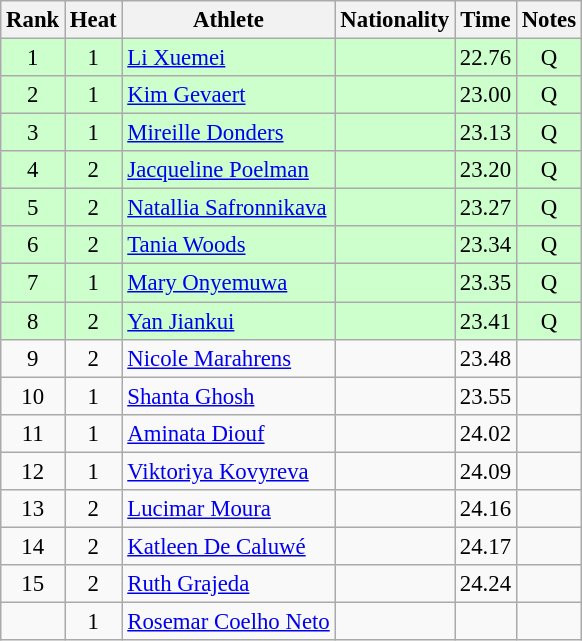<table class="wikitable sortable" style="text-align:center;font-size:95%">
<tr>
<th>Rank</th>
<th>Heat</th>
<th>Athlete</th>
<th>Nationality</th>
<th>Time</th>
<th>Notes</th>
</tr>
<tr bgcolor=ccffcc>
<td>1</td>
<td>1</td>
<td align="left"><a href='#'>Li Xuemei</a></td>
<td align=left></td>
<td>22.76</td>
<td>Q</td>
</tr>
<tr bgcolor=ccffcc>
<td>2</td>
<td>1</td>
<td align="left"><a href='#'>Kim Gevaert</a></td>
<td align=left></td>
<td>23.00</td>
<td>Q</td>
</tr>
<tr bgcolor=ccffcc>
<td>3</td>
<td>1</td>
<td align="left"><a href='#'>Mireille Donders</a></td>
<td align=left></td>
<td>23.13</td>
<td>Q</td>
</tr>
<tr bgcolor=ccffcc>
<td>4</td>
<td>2</td>
<td align="left"><a href='#'>Jacqueline Poelman</a></td>
<td align=left></td>
<td>23.20</td>
<td>Q</td>
</tr>
<tr bgcolor=ccffcc>
<td>5</td>
<td>2</td>
<td align="left"><a href='#'>Natallia Safronnikava</a></td>
<td align=left></td>
<td>23.27</td>
<td>Q</td>
</tr>
<tr bgcolor=ccffcc>
<td>6</td>
<td>2</td>
<td align="left"><a href='#'>Tania Woods</a></td>
<td align=left></td>
<td>23.34</td>
<td>Q</td>
</tr>
<tr bgcolor=ccffcc>
<td>7</td>
<td>1</td>
<td align="left"><a href='#'>Mary Onyemuwa</a></td>
<td align=left></td>
<td>23.35</td>
<td>Q</td>
</tr>
<tr bgcolor=ccffcc>
<td>8</td>
<td>2</td>
<td align="left"><a href='#'>Yan Jiankui</a></td>
<td align=left></td>
<td>23.41</td>
<td>Q</td>
</tr>
<tr>
<td>9</td>
<td>2</td>
<td align="left"><a href='#'>Nicole Marahrens</a></td>
<td align=left></td>
<td>23.48</td>
<td></td>
</tr>
<tr>
<td>10</td>
<td>1</td>
<td align="left"><a href='#'>Shanta Ghosh</a></td>
<td align=left></td>
<td>23.55</td>
<td></td>
</tr>
<tr>
<td>11</td>
<td>1</td>
<td align="left"><a href='#'>Aminata Diouf</a></td>
<td align=left></td>
<td>24.02</td>
<td></td>
</tr>
<tr>
<td>12</td>
<td>1</td>
<td align="left"><a href='#'>Viktoriya Kovyreva</a></td>
<td align=left></td>
<td>24.09</td>
<td></td>
</tr>
<tr>
<td>13</td>
<td>2</td>
<td align="left"><a href='#'>Lucimar Moura</a></td>
<td align=left></td>
<td>24.16</td>
<td></td>
</tr>
<tr>
<td>14</td>
<td>2</td>
<td align="left"><a href='#'>Katleen De Caluwé</a></td>
<td align=left></td>
<td>24.17</td>
<td></td>
</tr>
<tr>
<td>15</td>
<td>2</td>
<td align="left"><a href='#'>Ruth Grajeda</a></td>
<td align=left></td>
<td>24.24</td>
<td></td>
</tr>
<tr>
<td></td>
<td>1</td>
<td align="left"><a href='#'>Rosemar Coelho Neto</a></td>
<td align=left></td>
<td></td>
<td></td>
</tr>
</table>
